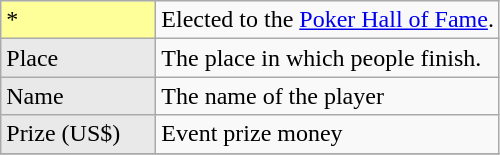<table class="wikitable">
<tr>
<td style="background-color:#FFFF99; width:6em;">*</td>
<td>Elected to the <a href='#'>Poker Hall of Fame</a>.</td>
</tr>
<tr>
<td style="background: #E9E9E9;">Place</td>
<td>The place in which people finish.</td>
</tr>
<tr>
<td style="background: #E9E9E9;">Name</td>
<td>The name of the player</td>
</tr>
<tr>
<td style="background: #E9E9E9;">Prize (US$)</td>
<td>Event prize money</td>
</tr>
<tr>
</tr>
</table>
